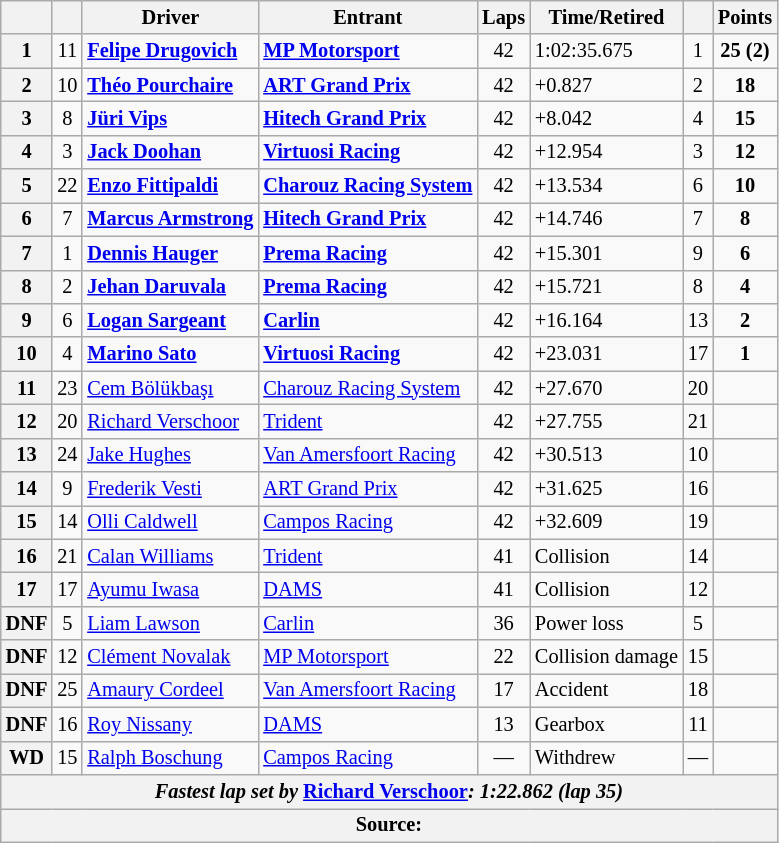<table class="wikitable" style="font-size:85%">
<tr>
<th scope="col"></th>
<th scope="col"></th>
<th scope="col">Driver</th>
<th scope="col">Entrant</th>
<th scope="col">Laps</th>
<th scope="col">Time/Retired</th>
<th scope="col"></th>
<th scope="col">Points</th>
</tr>
<tr>
<th>1</th>
<td align="center">11</td>
<td> <strong><a href='#'>Felipe Drugovich</a></strong></td>
<td><strong><a href='#'>MP Motorsport</a></strong></td>
<td align="center">42</td>
<td>1:02:35.675</td>
<td align="center">1</td>
<td align="center"><strong>25 (2)</strong></td>
</tr>
<tr>
<th>2</th>
<td align="center">10</td>
<td> <strong><a href='#'>Théo Pourchaire</a></strong></td>
<td><strong><a href='#'>ART Grand Prix</a></strong></td>
<td align="center">42</td>
<td>+0.827</td>
<td align="center">2</td>
<td align="center"><strong>18</strong></td>
</tr>
<tr>
<th>3</th>
<td align="center">8</td>
<td> <strong><a href='#'>Jüri Vips</a></strong></td>
<td><strong><a href='#'>Hitech Grand Prix</a></strong></td>
<td align="center">42</td>
<td>+8.042</td>
<td align="center">4</td>
<td align="center"><strong>15</strong></td>
</tr>
<tr>
<th>4</th>
<td align="center">3</td>
<td> <strong><a href='#'>Jack Doohan</a></strong></td>
<td><strong><a href='#'>Virtuosi Racing</a></strong></td>
<td align="center">42</td>
<td>+12.954</td>
<td align="center">3</td>
<td align="center"><strong>12</strong></td>
</tr>
<tr>
<th>5</th>
<td align="center">22</td>
<td> <strong><a href='#'>Enzo Fittipaldi</a></strong></td>
<td><strong><a href='#'>Charouz Racing System</a></strong></td>
<td align="center">42</td>
<td>+13.534</td>
<td align="center">6</td>
<td align="center"><strong>10</strong></td>
</tr>
<tr>
<th>6</th>
<td align="center">7</td>
<td> <strong><a href='#'>Marcus Armstrong</a></strong></td>
<td><strong><a href='#'>Hitech Grand Prix</a></strong></td>
<td align="center">42</td>
<td>+14.746</td>
<td align="center">7</td>
<td align="center"><strong>8</strong></td>
</tr>
<tr>
<th>7</th>
<td align="center">1</td>
<td> <strong><a href='#'>Dennis Hauger</a></strong></td>
<td><strong><a href='#'>Prema Racing</a></strong></td>
<td align="center">42</td>
<td>+15.301</td>
<td align="center">9</td>
<td align="center"><strong>6</strong></td>
</tr>
<tr>
<th>8</th>
<td align="center">2</td>
<td> <strong><a href='#'>Jehan Daruvala</a></strong></td>
<td><strong><a href='#'>Prema Racing</a></strong></td>
<td align="center">42</td>
<td>+15.721</td>
<td align="center">8</td>
<td align="center"><strong>4</strong></td>
</tr>
<tr>
<th>9</th>
<td align="center">6</td>
<td> <strong><a href='#'>Logan Sargeant</a></strong></td>
<td><strong><a href='#'>Carlin</a></strong></td>
<td align="center">42</td>
<td>+16.164</td>
<td align="center">13</td>
<td align="center"><strong>2</strong></td>
</tr>
<tr>
<th>10</th>
<td align="center">4</td>
<td> <strong><a href='#'>Marino Sato</a></strong></td>
<td><strong><a href='#'>Virtuosi Racing</a></strong></td>
<td align="center">42</td>
<td>+23.031</td>
<td align="center">17</td>
<td align="center"><strong>1</strong></td>
</tr>
<tr>
<th>11</th>
<td align="center">23</td>
<td> <a href='#'>Cem Bölükbaşı</a></td>
<td><a href='#'>Charouz Racing System</a></td>
<td align="center">42</td>
<td>+27.670</td>
<td align="center">20</td>
<td align="center"></td>
</tr>
<tr>
<th>12</th>
<td align="center">20</td>
<td> <a href='#'>Richard Verschoor</a></td>
<td><a href='#'>Trident</a></td>
<td align="center">42</td>
<td>+27.755</td>
<td align="center">21</td>
<td align="center"></td>
</tr>
<tr>
<th>13</th>
<td align="center">24</td>
<td> <a href='#'>Jake Hughes</a></td>
<td><a href='#'>Van Amersfoort Racing</a></td>
<td align="center">42</td>
<td>+30.513</td>
<td align="center">10</td>
<td align="center"></td>
</tr>
<tr>
<th>14</th>
<td align="center">9</td>
<td> <a href='#'>Frederik Vesti</a></td>
<td><a href='#'>ART Grand Prix</a></td>
<td align="center">42</td>
<td>+31.625</td>
<td align="center">16</td>
<td align="center"></td>
</tr>
<tr>
<th>15</th>
<td align="center">14</td>
<td> <a href='#'>Olli Caldwell</a></td>
<td><a href='#'>Campos Racing</a></td>
<td align="center">42</td>
<td>+32.609</td>
<td align="center">19</td>
<td align="center"></td>
</tr>
<tr>
<th>16</th>
<td align="center">21</td>
<td> <a href='#'>Calan Williams</a></td>
<td><a href='#'>Trident</a></td>
<td align="center">41</td>
<td>Collision</td>
<td align="center">14</td>
<td align="center"></td>
</tr>
<tr>
<th>17</th>
<td align="center">17</td>
<td> <a href='#'>Ayumu Iwasa</a></td>
<td><a href='#'>DAMS</a></td>
<td align="center">41</td>
<td>Collision</td>
<td align="center">12</td>
<td align="center"></td>
</tr>
<tr>
<th>DNF</th>
<td align="center">5</td>
<td> <a href='#'>Liam Lawson</a></td>
<td><a href='#'>Carlin</a></td>
<td align="center">36</td>
<td>Power loss</td>
<td align="center">5</td>
<td align="center"></td>
</tr>
<tr>
<th>DNF</th>
<td align="center">12</td>
<td> <a href='#'>Clément Novalak</a></td>
<td><a href='#'>MP Motorsport</a></td>
<td align="center">22</td>
<td>Collision damage</td>
<td align="center">15</td>
<td align="center"></td>
</tr>
<tr>
<th>DNF</th>
<td align="center">25</td>
<td> <a href='#'>Amaury Cordeel</a></td>
<td><a href='#'>Van Amersfoort Racing</a></td>
<td align="center">17</td>
<td>Accident</td>
<td align="center">18</td>
<td align="center"></td>
</tr>
<tr>
<th>DNF</th>
<td align="center">16</td>
<td> <a href='#'>Roy Nissany</a></td>
<td><a href='#'>DAMS</a></td>
<td align="center">13</td>
<td>Gearbox</td>
<td align="center">11</td>
<td align="center"></td>
</tr>
<tr>
<th>WD</th>
<td align="center">15</td>
<td> <a href='#'>Ralph Boschung</a></td>
<td><a href='#'>Campos Racing</a></td>
<td align="center">—</td>
<td>Withdrew</td>
<td align="center">—</td>
<td align="center"></td>
</tr>
<tr>
<th colspan="8"><em>Fastest lap set by</em> <strong> <a href='#'>Richard Verschoor</a><strong><em>: 1:22.862 (lap 35)<em></th>
</tr>
<tr>
<th colspan="8">Source:</th>
</tr>
</table>
